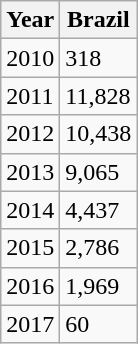<table class="wikitable">
<tr>
<th>Year</th>
<th>Brazil</th>
</tr>
<tr>
<td>2010</td>
<td>318</td>
</tr>
<tr>
<td>2011</td>
<td>11,828</td>
</tr>
<tr>
<td>2012</td>
<td>10,438</td>
</tr>
<tr>
<td>2013</td>
<td>9,065</td>
</tr>
<tr>
<td>2014</td>
<td>4,437</td>
</tr>
<tr>
<td>2015</td>
<td>2,786</td>
</tr>
<tr>
<td>2016</td>
<td>1,969</td>
</tr>
<tr>
<td>2017</td>
<td>60</td>
</tr>
</table>
